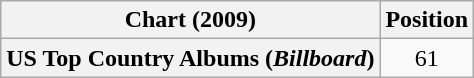<table class="wikitable plainrowheaders" style="text-align:center">
<tr>
<th scope="col">Chart (2009)</th>
<th scope="col">Position</th>
</tr>
<tr>
<th scope="row">US Top Country Albums (<em>Billboard</em>)</th>
<td>61</td>
</tr>
</table>
